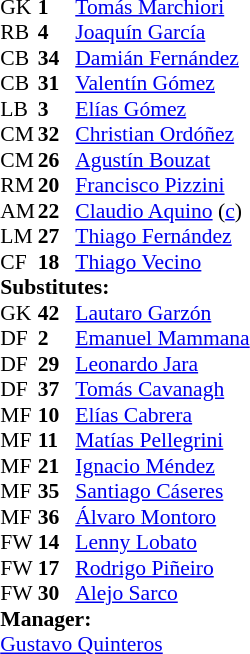<table cellspacing="0" cellpadding="0" style="font-size:90%; margin:0.2em auto;">
<tr>
<th width="25"></th>
<th width="25"></th>
</tr>
<tr>
<td>GK</td>
<td><strong>1</strong></td>
<td> <a href='#'>Tomás Marchiori</a></td>
</tr>
<tr>
<td>RB</td>
<td><strong>4</strong></td>
<td> <a href='#'>Joaquín García</a></td>
</tr>
<tr>
<td>CB</td>
<td><strong>34</strong></td>
<td> <a href='#'>Damián Fernández</a></td>
<td></td>
</tr>
<tr>
<td>CB</td>
<td><strong>31</strong></td>
<td> <a href='#'>Valentín Gómez</a></td>
<td></td>
</tr>
<tr>
<td>LB</td>
<td><strong>3 </strong></td>
<td> <a href='#'>Elías Gómez</a></td>
<td></td>
<td></td>
</tr>
<tr>
<td>CM</td>
<td><strong>32</strong></td>
<td> <a href='#'>Christian Ordóñez</a></td>
<td></td>
</tr>
<tr>
<td>CM</td>
<td><strong>26</strong></td>
<td> <a href='#'>Agustín Bouzat</a></td>
<td></td>
<td></td>
</tr>
<tr>
<td>RM</td>
<td><strong>20</strong></td>
<td> <a href='#'>Francisco Pizzini</a></td>
<td></td>
<td></td>
</tr>
<tr>
<td>AM</td>
<td><strong>22</strong></td>
<td> <a href='#'>Claudio Aquino</a> (<a href='#'>c</a>)</td>
<td></td>
<td></td>
</tr>
<tr>
<td>LM</td>
<td><strong>27</strong></td>
<td> <a href='#'>Thiago Fernández</a></td>
<td></td>
<td></td>
</tr>
<tr>
<td>CF</td>
<td><strong>18</strong></td>
<td> <a href='#'>Thiago Vecino</a></td>
<td></td>
<td></td>
</tr>
<tr>
<td colspan=3><strong>Substitutes:</strong></td>
</tr>
<tr>
<td>GK</td>
<td><strong>42</strong></td>
<td> <a href='#'>Lautaro Garzón</a></td>
</tr>
<tr>
<td>DF</td>
<td><strong>2</strong></td>
<td> <a href='#'>Emanuel Mammana</a></td>
<td></td>
<td></td>
</tr>
<tr>
<td>DF</td>
<td><strong>29</strong></td>
<td> <a href='#'>Leonardo Jara</a></td>
</tr>
<tr>
<td>DF</td>
<td><strong>37</strong></td>
<td> <a href='#'>Tomás Cavanagh</a></td>
<td></td>
<td></td>
</tr>
<tr>
<td>MF</td>
<td><strong>10</strong></td>
<td> <a href='#'>Elías Cabrera</a></td>
</tr>
<tr>
<td>MF</td>
<td><strong>11</strong></td>
<td> <a href='#'>Matías Pellegrini</a></td>
</tr>
<tr>
<td>MF</td>
<td><strong>21</strong></td>
<td> <a href='#'>Ignacio Méndez</a></td>
</tr>
<tr>
<td>MF</td>
<td><strong>35</strong></td>
<td> <a href='#'>Santiago Cáseres</a></td>
<td></td>
<td></td>
</tr>
<tr>
<td>MF</td>
<td><strong>36</strong></td>
<td> <a href='#'>Álvaro Montoro</a></td>
<td></td>
<td></td>
</tr>
<tr>
<td>FW</td>
<td><strong>14</strong></td>
<td> <a href='#'>Lenny Lobato</a></td>
<td></td>
<td></td>
</tr>
<tr>
<td>FW</td>
<td><strong>17</strong></td>
<td> <a href='#'>Rodrigo Piñeiro</a></td>
</tr>
<tr>
<td>FW</td>
<td><strong>30</strong></td>
<td> <a href='#'>Alejo Sarco</a></td>
<td></td>
<td></td>
</tr>
<tr>
<td colspan=3><strong>Manager:</strong></td>
</tr>
<tr>
<td colspan="4"> <a href='#'>Gustavo Quinteros</a></td>
</tr>
</table>
